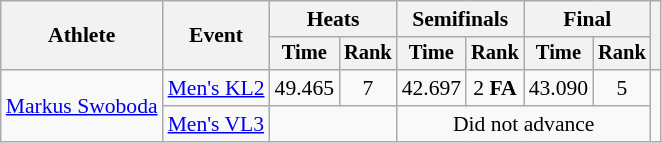<table class=wikitable style="font-size:90%">
<tr>
<th rowspan="2">Athlete</th>
<th rowspan="2">Event</th>
<th colspan=2>Heats</th>
<th colspan=2>Semifinals</th>
<th colspan=2>Final</th>
<th rowspan="2"></th>
</tr>
<tr style="font-size:95%">
<th>Time</th>
<th>Rank</th>
<th>Time</th>
<th>Rank</th>
<th>Time</th>
<th>Rank</th>
</tr>
<tr align=center>
<td align=left rowspan=2><a href='#'>Markus Swoboda</a></td>
<td align=left><a href='#'>Men's KL2</a></td>
<td>49.465</td>
<td>7</td>
<td>42.697</td>
<td>2 <strong>FA</strong></td>
<td>43.090</td>
<td>5</td>
<td rowspan="2"></td>
</tr>
<tr align=center>
<td align=left><a href='#'>Men's VL3</a></td>
<td colspan=2></td>
<td colspan=4>Did not advance</td>
</tr>
</table>
